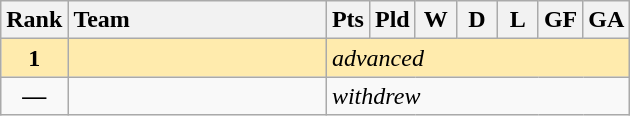<table class="wikitable" style="text-align: center;">
<tr>
<th width=30>Rank</th>
<th style="width:165px; text-align:left;">Team</th>
<th width=20>Pts</th>
<th width=20>Pld</th>
<th width=20>W</th>
<th width=20>D</th>
<th width=20>L</th>
<th width=20>GF</th>
<th width=20>GA</th>
</tr>
<tr style="background:#ffebad;">
<td><strong>1</strong></td>
<td style="text-align:left;"></td>
<td style="text-align:left;" colspan="7"><em>advanced</em></td>
</tr>
<tr>
<td><strong>—</strong></td>
<td style="text-align:left;"></td>
<td style="text-align:left;" colspan="7"><em>withdrew</em></td>
</tr>
</table>
